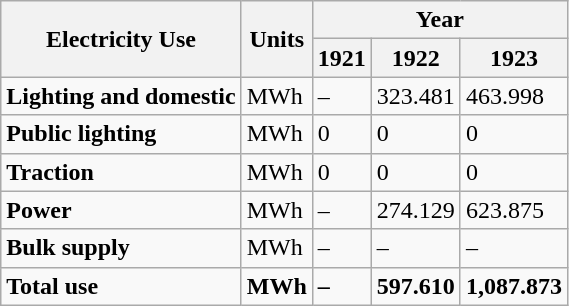<table class="wikitable">
<tr>
<th rowspan="2">Electricity  Use</th>
<th rowspan="2">Units</th>
<th colspan="3">Year</th>
</tr>
<tr>
<th>1921</th>
<th>1922</th>
<th>1923</th>
</tr>
<tr>
<td><strong>Lighting  and domestic</strong></td>
<td>MWh</td>
<td>–</td>
<td>323.481</td>
<td>463.998</td>
</tr>
<tr>
<td><strong>Public  lighting</strong></td>
<td>MWh</td>
<td>0</td>
<td>0</td>
<td>0</td>
</tr>
<tr>
<td><strong>Traction</strong></td>
<td>MWh</td>
<td>0</td>
<td>0</td>
<td>0</td>
</tr>
<tr>
<td><strong>Power</strong></td>
<td>MWh</td>
<td>–</td>
<td>274.129</td>
<td>623.875</td>
</tr>
<tr>
<td><strong>Bulk  supply</strong></td>
<td>MWh</td>
<td>–</td>
<td>–</td>
<td>–</td>
</tr>
<tr>
<td><strong>Total  use</strong></td>
<td><strong>MWh</strong></td>
<td><strong>–</strong></td>
<td><strong>597.610</strong></td>
<td><strong>1,087.873</strong></td>
</tr>
</table>
